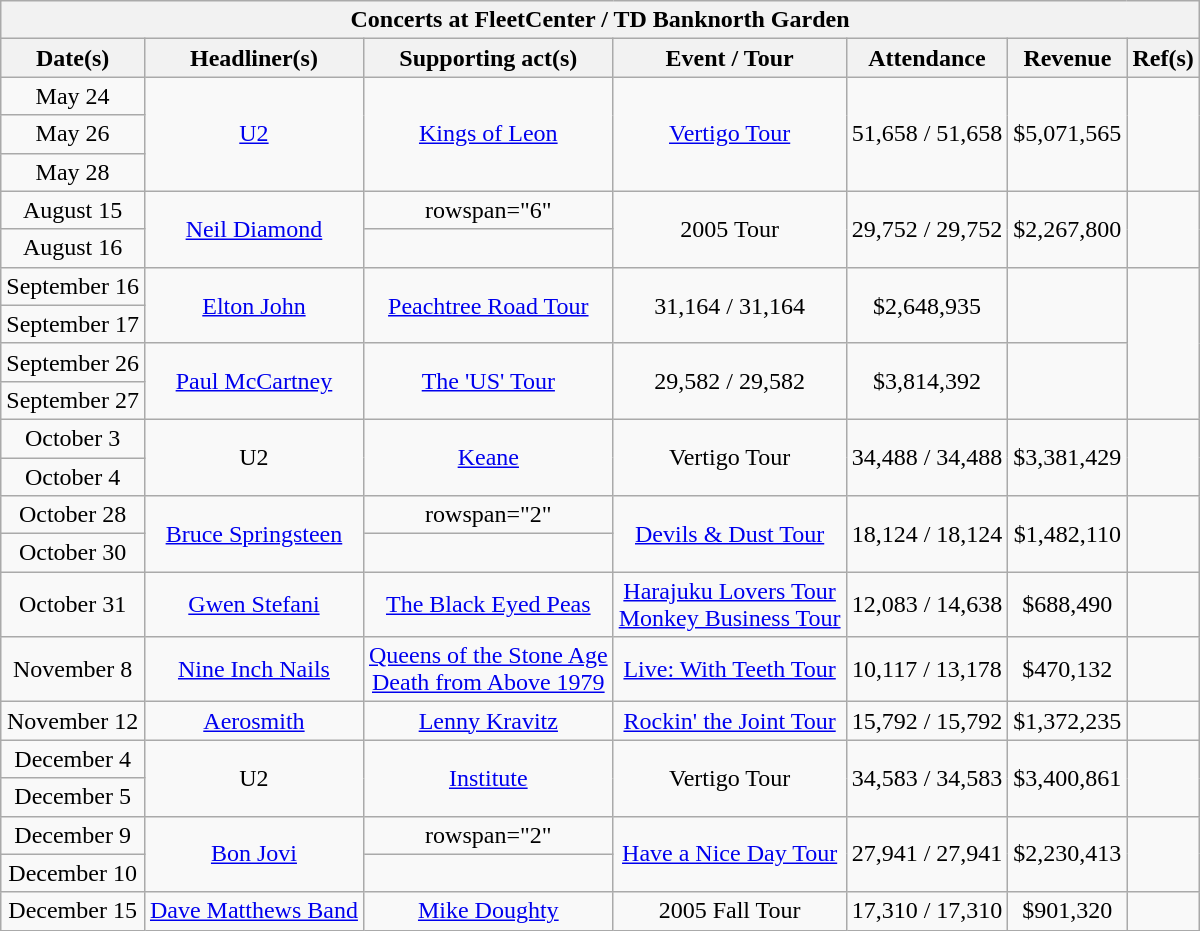<table class="wikitable mw-collapsible mw-collapsed" style="text-align:center;">
<tr>
<th colspan="7">Concerts at FleetCenter / TD Banknorth Garden</th>
</tr>
<tr>
<th>Date(s)</th>
<th>Headliner(s)</th>
<th>Supporting act(s)</th>
<th>Event / Tour</th>
<th>Attendance</th>
<th>Revenue</th>
<th>Ref(s)</th>
</tr>
<tr>
<td>May 24</td>
<td rowspan="3"><a href='#'>U2</a></td>
<td rowspan="3"><a href='#'>Kings of Leon</a></td>
<td rowspan="3"><a href='#'>Vertigo Tour</a></td>
<td rowspan="3">51,658 / 51,658</td>
<td rowspan="3">$5,071,565</td>
<td rowspan="3"></td>
</tr>
<tr>
<td>May 26</td>
</tr>
<tr>
<td>May 28</td>
</tr>
<tr>
<td>August 15</td>
<td rowspan="2"><a href='#'>Neil Diamond</a></td>
<td>rowspan="6" </td>
<td rowspan="2">2005 Tour</td>
<td rowspan="2">29,752 / 29,752</td>
<td rowspan="2">$2,267,800</td>
<td rowspan="2"></td>
</tr>
<tr>
<td>August 16</td>
</tr>
<tr>
<td>September 16</td>
<td rowspan="2"><a href='#'>Elton John</a></td>
<td rowspan="2"><a href='#'>Peachtree Road Tour</a></td>
<td rowspan="2">31,164 / 31,164</td>
<td rowspan="2">$2,648,935</td>
<td rowspan="2"></td>
</tr>
<tr>
<td>September 17</td>
</tr>
<tr>
<td>September 26</td>
<td rowspan="2"><a href='#'>Paul McCartney</a></td>
<td rowspan="2"><a href='#'>The 'US' Tour</a></td>
<td rowspan="2">29,582 / 29,582</td>
<td rowspan="2">$3,814,392</td>
<td rowspan="2"></td>
</tr>
<tr>
<td>September 27</td>
</tr>
<tr>
<td>October 3</td>
<td rowspan="2">U2</td>
<td rowspan="2"><a href='#'>Keane</a></td>
<td rowspan="2">Vertigo Tour</td>
<td rowspan="2">34,488 / 34,488</td>
<td rowspan="2">$3,381,429</td>
<td rowspan="2"></td>
</tr>
<tr>
<td>October 4</td>
</tr>
<tr>
<td>October 28</td>
<td rowspan="2"><a href='#'>Bruce Springsteen</a></td>
<td>rowspan="2" </td>
<td rowspan="2"><a href='#'>Devils & Dust Tour</a></td>
<td rowspan="2">18,124 / 18,124</td>
<td rowspan="2">$1,482,110</td>
<td rowspan="2"></td>
</tr>
<tr>
<td>October 30</td>
</tr>
<tr>
<td>October 31</td>
<td><a href='#'>Gwen Stefani</a></td>
<td><a href='#'>The Black Eyed Peas</a></td>
<td><a href='#'>Harajuku Lovers Tour</a><br><a href='#'>Monkey Business Tour</a></td>
<td>12,083 / 14,638</td>
<td>$688,490</td>
<td></td>
</tr>
<tr>
<td>November 8</td>
<td><a href='#'>Nine Inch Nails</a></td>
<td><a href='#'>Queens of the Stone Age</a><br><a href='#'>Death from Above 1979</a></td>
<td><a href='#'>Live: With Teeth Tour</a></td>
<td>10,117 / 13,178</td>
<td>$470,132</td>
<td></td>
</tr>
<tr>
<td>November 12</td>
<td><a href='#'>Aerosmith</a></td>
<td><a href='#'>Lenny Kravitz</a></td>
<td><a href='#'>Rockin' the Joint Tour</a></td>
<td>15,792 / 15,792</td>
<td>$1,372,235</td>
<td></td>
</tr>
<tr>
<td>December 4</td>
<td rowspan="2">U2</td>
<td rowspan="2"><a href='#'>Institute</a></td>
<td rowspan="2">Vertigo Tour</td>
<td rowspan="2">34,583 / 34,583</td>
<td rowspan="2">$3,400,861</td>
<td rowspan="2"></td>
</tr>
<tr>
<td>December 5</td>
</tr>
<tr>
<td>December 9</td>
<td rowspan="2"><a href='#'>Bon Jovi</a></td>
<td>rowspan="2" </td>
<td rowspan="2"><a href='#'>Have a Nice Day Tour</a></td>
<td rowspan="2">27,941 / 27,941</td>
<td rowspan="2">$2,230,413</td>
<td rowspan="2"></td>
</tr>
<tr>
<td>December 10</td>
</tr>
<tr>
<td>December 15</td>
<td><a href='#'>Dave Matthews Band</a></td>
<td><a href='#'>Mike Doughty</a></td>
<td>2005 Fall Tour</td>
<td>17,310 / 17,310</td>
<td>$901,320</td>
<td></td>
</tr>
</table>
